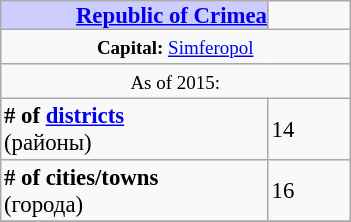<table border=1 align="right" cellpadding=2 cellspacing=0 style="margin: 0 0 1em 1em; background: #f9f9f9; border: 1px #aaa solid; border-collapse: collapse; font-size: 95%;">
<tr>
<th bgcolor="#ccccff" style="padding:0 0 0 50px;"><a href='#'>Republic of Crimea</a></th>
<td width="50px"></td>
</tr>
<tr>
<td colspan=2 align="center"><small><strong>Capital:</strong> <a href='#'>Simferopol</a></small></td>
</tr>
<tr>
<td colspan=2 align="center"><small>As of 2015:</small></td>
</tr>
<tr>
<td><strong># of <a href='#'>districts</a></strong><br>(районы)</td>
<td>14</td>
</tr>
<tr>
<td><strong># of cities/towns</strong><br>(города)</td>
<td>16<br></td>
</tr>
<tr>
</tr>
</table>
